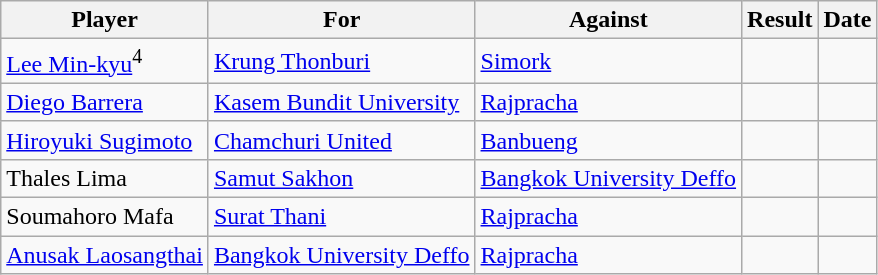<table class="wikitable sortable">
<tr>
<th>Player</th>
<th>For</th>
<th>Against</th>
<th align=center>Result</th>
<th>Date</th>
</tr>
<tr>
<td> <a href='#'>Lee Min-kyu</a><sup>4</sup></td>
<td><a href='#'>Krung Thonburi</a></td>
<td><a href='#'>Simork</a></td>
<td></td>
<td></td>
</tr>
<tr>
<td> <a href='#'>Diego Barrera</a></td>
<td><a href='#'>Kasem Bundit University</a></td>
<td><a href='#'>Rajpracha</a></td>
<td></td>
<td></td>
</tr>
<tr>
<td> <a href='#'>Hiroyuki Sugimoto</a></td>
<td><a href='#'>Chamchuri United</a></td>
<td><a href='#'>Banbueng</a></td>
<td></td>
<td></td>
</tr>
<tr>
<td> Thales Lima</td>
<td><a href='#'>Samut Sakhon</a></td>
<td><a href='#'>Bangkok University Deffo</a></td>
<td></td>
<td></td>
</tr>
<tr>
<td> Soumahoro Mafa</td>
<td><a href='#'>Surat Thani</a></td>
<td><a href='#'>Rajpracha</a></td>
<td></td>
<td></td>
</tr>
<tr>
<td> <a href='#'>Anusak Laosangthai</a></td>
<td><a href='#'>Bangkok University Deffo</a></td>
<td><a href='#'>Rajpracha</a></td>
<td></td>
<td></td>
</tr>
</table>
